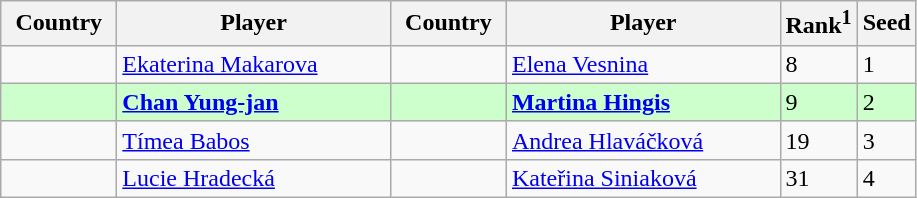<table class="sortable wikitable">
<tr>
<th width="70">Country</th>
<th width="175">Player</th>
<th width="70">Country</th>
<th width="175">Player</th>
<th>Rank<sup>1</sup></th>
<th>Seed</th>
</tr>
<tr>
<td></td>
<td><a href='#'>Ekaterina Makarova</a></td>
<td></td>
<td><a href='#'>Elena Vesnina</a></td>
<td>8</td>
<td>1</td>
</tr>
<tr style="background:#cfc;">
<td></td>
<td><strong><a href='#'>Chan Yung-jan</a></strong></td>
<td></td>
<td><strong><a href='#'>Martina Hingis</a></strong></td>
<td>9</td>
<td>2</td>
</tr>
<tr>
<td></td>
<td><a href='#'>Tímea Babos</a></td>
<td></td>
<td><a href='#'>Andrea Hlaváčková</a></td>
<td>19</td>
<td>3</td>
</tr>
<tr>
<td></td>
<td><a href='#'>Lucie Hradecká</a></td>
<td></td>
<td><a href='#'>Kateřina Siniaková</a></td>
<td>31</td>
<td>4</td>
</tr>
</table>
